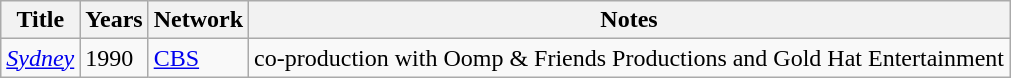<table class="wikitable sortable">
<tr>
<th>Title</th>
<th>Years</th>
<th>Network</th>
<th>Notes</th>
</tr>
<tr>
<td><em><a href='#'>Sydney</a></em></td>
<td>1990</td>
<td><a href='#'>CBS</a></td>
<td>co-production with Oomp & Friends Productions and Gold Hat Entertainment</td>
</tr>
</table>
